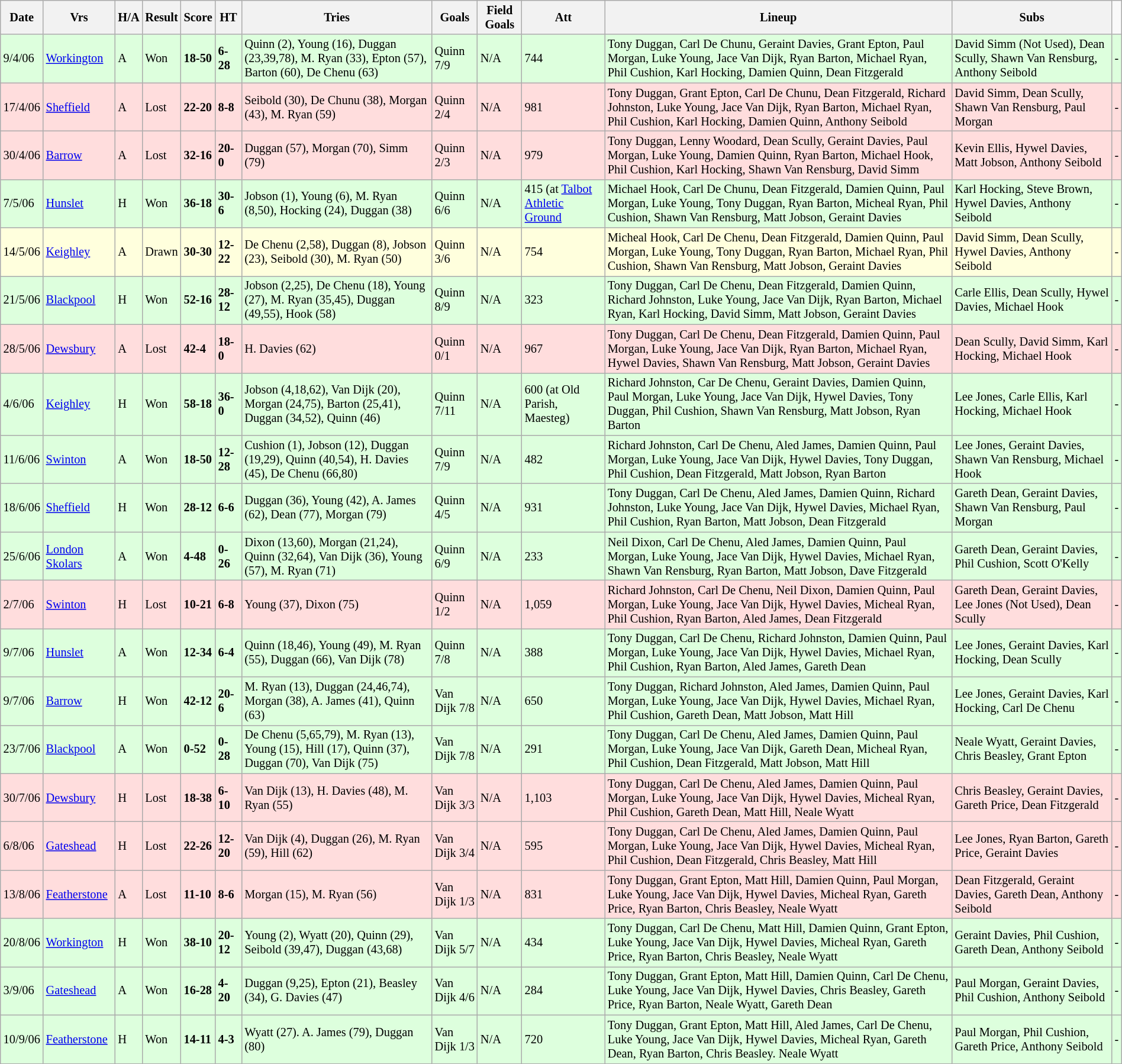<table class="wikitable" style="font-size:85%;" width="100%">
<tr>
<th>Date</th>
<th>Vrs</th>
<th>H/A</th>
<th>Result</th>
<th>Score</th>
<th>HT</th>
<th>Tries</th>
<th>Goals</th>
<th>Field Goals</th>
<th>Att</th>
<th>Lineup</th>
<th>Subs</th>
</tr>
<tr style="background:#ddffdd;" width=20 | >
<td>9/4/06</td>
<td><a href='#'>Workington</a></td>
<td>A</td>
<td>Won</td>
<td><strong>18-50</strong></td>
<td><strong>6-28</strong></td>
<td>Quinn (2), Young (16), Duggan (23,39,78), M. Ryan (33), Epton (57), Barton (60), De Chenu (63)</td>
<td>Quinn 7/9</td>
<td>N/A</td>
<td>744</td>
<td>Tony Duggan, Carl De Chunu, Geraint Davies, Grant Epton, Paul Morgan, Luke Young, Jace Van Dijk, Ryan Barton, Michael Ryan, Phil Cushion, Karl Hocking, Damien Quinn, Dean Fitzgerald</td>
<td>David Simm (Not Used), Dean Scully, Shawn Van Rensburg, Anthony Seibold</td>
<td>-</td>
</tr>
<tr style="background:#ffdddd;" width=20 | >
<td>17/4/06</td>
<td><a href='#'>Sheffield</a></td>
<td>A</td>
<td>Lost</td>
<td><strong>22-20</strong></td>
<td><strong>8-8</strong></td>
<td>Seibold (30), De Chunu (38), Morgan (43), M. Ryan (59)</td>
<td>Quinn 2/4</td>
<td>N/A</td>
<td>981</td>
<td>Tony Duggan, Grant Epton, Carl De Chunu, Dean Fitzgerald, Richard Johnston, Luke Young, Jace Van Dijk, Ryan Barton, Michael Ryan, Phil Cushion, Karl Hocking, Damien Quinn, Anthony Seibold</td>
<td>David Simm, Dean Scully, Shawn Van Rensburg, Paul Morgan</td>
<td>-</td>
</tr>
<tr style="background:#ffdddd;" width=20 | >
<td>30/4/06</td>
<td><a href='#'>Barrow</a></td>
<td>A</td>
<td>Lost</td>
<td><strong>32-16</strong></td>
<td><strong>20-0</strong></td>
<td>Duggan (57), Morgan (70), Simm (79)</td>
<td>Quinn 2/3</td>
<td>N/A</td>
<td>979</td>
<td>Tony Duggan, Lenny Woodard, Dean Scully, Geraint Davies, Paul Morgan, Luke Young, Damien Quinn, Ryan Barton, Michael Hook, Phil Cushion, Karl Hocking, Shawn Van Rensburg, David Simm</td>
<td>Kevin Ellis, Hywel Davies, Matt Jobson, Anthony Seibold</td>
<td>-</td>
</tr>
<tr style="background:#ddffdd;" width=20 | >
<td>7/5/06</td>
<td><a href='#'>Hunslet</a></td>
<td>H</td>
<td>Won</td>
<td><strong>36-18</strong></td>
<td><strong>30-6</strong></td>
<td>Jobson (1), Young (6), M. Ryan (8,50), Hocking (24), Duggan (38)</td>
<td>Quinn 6/6</td>
<td>N/A</td>
<td>415 (at <a href='#'>Talbot Athletic Ground</a></td>
<td>Michael Hook, Carl De Chunu, Dean Fitzgerald, Damien Quinn, Paul Morgan, Luke Young, Tony Duggan, Ryan Barton, Micheal Ryan, Phil Cushion, Shawn Van Rensburg, Matt Jobson, Geraint Davies</td>
<td>Karl Hocking, Steve Brown, Hywel Davies, Anthony Seibold</td>
<td>-</td>
</tr>
<tr style="background:#ffffdd"  width=20 | >
<td>14/5/06</td>
<td><a href='#'>Keighley</a></td>
<td>A</td>
<td>Drawn</td>
<td><strong>30-30</strong></td>
<td><strong>12-22</strong></td>
<td>De Chenu (2,58), Duggan (8), Jobson (23), Seibold (30), M. Ryan (50)</td>
<td>Quinn 3/6</td>
<td>N/A</td>
<td>754</td>
<td>Micheal Hook, Carl De Chenu, Dean Fitzgerald, Damien Quinn, Paul Morgan, Luke Young, Tony Duggan, Ryan Barton, Michael Ryan, Phil Cushion, Shawn Van Rensburg, Matt Jobson, Geraint Davies</td>
<td>David Simm, Dean Scully, Hywel Davies, Anthony Seibold</td>
<td>-</td>
</tr>
<tr style="background:#ddffdd;" width=20 | >
<td>21/5/06</td>
<td><a href='#'>Blackpool</a></td>
<td>H</td>
<td>Won</td>
<td><strong>52-16</strong></td>
<td><strong>28-12</strong></td>
<td>Jobson (2,25), De Chenu (18), Young (27), M. Ryan (35,45), Duggan (49,55), Hook (58)</td>
<td>Quinn 8/9</td>
<td>N/A</td>
<td>323</td>
<td>Tony Duggan, Carl De Chenu, Dean Fitzgerald, Damien Quinn, Richard Johnston, Luke Young, Jace Van Dijk, Ryan Barton, Michael Ryan, Karl Hocking, David Simm, Matt Jobson, Geraint Davies</td>
<td>Carle Ellis, Dean Scully, Hywel Davies, Michael Hook</td>
<td>-</td>
</tr>
<tr style="background:#ffdddd;" width=20 | >
<td>28/5/06</td>
<td><a href='#'>Dewsbury</a></td>
<td>A</td>
<td>Lost</td>
<td><strong>42-4</strong></td>
<td><strong>18-0</strong></td>
<td>H. Davies (62)</td>
<td>Quinn 0/1</td>
<td>N/A</td>
<td>967</td>
<td>Tony Duggan, Carl De Chenu, Dean Fitzgerald, Damien Quinn, Paul Morgan, Luke Young, Jace Van Dijk, Ryan Barton, Michael Ryan, Hywel Davies, Shawn Van Rensburg, Matt Jobson, Geraint Davies</td>
<td>Dean Scully, David Simm, Karl Hocking, Michael Hook</td>
<td>-</td>
</tr>
<tr style="background:#ddffdd;" width=20 | >
<td>4/6/06</td>
<td><a href='#'>Keighley</a></td>
<td>H</td>
<td>Won</td>
<td><strong>58-18</strong></td>
<td><strong>36-0</strong></td>
<td>Jobson (4,18,62), Van Dijk (20), Morgan (24,75), Barton (25,41), Duggan (34,52), Quinn (46)</td>
<td>Quinn 7/11</td>
<td>N/A</td>
<td>600 (at Old Parish, Maesteg)</td>
<td>Richard Johnston, Car De Chenu, Geraint Davies, Damien Quinn, Paul Morgan, Luke Young, Jace Van Dijk, Hywel Davies, Tony Duggan, Phil Cushion, Shawn Van Rensburg, Matt Jobson, Ryan Barton</td>
<td>Lee Jones, Carle Ellis, Karl Hocking, Michael Hook</td>
<td>-</td>
</tr>
<tr style="background:#ddffdd;" width=20 | >
<td>11/6/06</td>
<td><a href='#'>Swinton</a></td>
<td>A</td>
<td>Won</td>
<td><strong>18-50</strong></td>
<td><strong>12-28</strong></td>
<td>Cushion (1), Jobson (12), Duggan (19,29), Quinn (40,54), H. Davies (45), De Chenu (66,80)</td>
<td>Quinn 7/9</td>
<td>N/A</td>
<td>482</td>
<td>Richard Johnston, Carl De Chenu, Aled James, Damien Quinn, Paul Morgan, Luke Young, Jace Van Dijk, Hywel Davies, Tony Duggan, Phil Cushion, Dean Fitzgerald, Matt Jobson, Ryan Barton</td>
<td>Lee Jones, Geraint Davies, Shawn Van Rensburg, Michael Hook</td>
<td>-</td>
</tr>
<tr style="background:#ddffdd;" width=20 | >
<td>18/6/06</td>
<td><a href='#'>Sheffield</a></td>
<td>H</td>
<td>Won</td>
<td><strong>28-12</strong></td>
<td><strong>6-6</strong></td>
<td>Duggan (36), Young (42), A. James (62), Dean (77), Morgan (79)</td>
<td>Quinn 4/5</td>
<td>N/A</td>
<td>931</td>
<td>Tony Duggan, Carl De Chenu, Aled James, Damien Quinn, Richard Johnston, Luke Young, Jace Van Dijk, Hywel Davies, Michael Ryan, Phil Cushion, Ryan Barton, Matt Jobson, Dean Fitzgerald</td>
<td>Gareth Dean, Geraint Davies, Shawn Van Rensburg, Paul Morgan</td>
<td>-</td>
</tr>
<tr style="background:#ddffdd;" width=20 | >
<td>25/6/06</td>
<td><a href='#'>London Skolars</a></td>
<td>A</td>
<td>Won</td>
<td><strong>4-48</strong></td>
<td><strong>0-26</strong></td>
<td>Dixon (13,60), Morgan (21,24), Quinn (32,64), Van Dijk (36), Young (57), M. Ryan (71)</td>
<td>Quinn 6/9</td>
<td>N/A</td>
<td>233</td>
<td>Neil Dixon, Carl De Chenu, Aled James, Damien Quinn, Paul Morgan, Luke Young, Jace Van Dijk, Hywel Davies, Michael Ryan, Shawn Van Rensburg, Ryan Barton, Matt Jobson, Dave Fitzgerald</td>
<td>Gareth Dean, Geraint Davies, Phil Cushion, Scott O'Kelly</td>
<td>-</td>
</tr>
<tr style="background:#ffdddd;" width=20 | >
<td>2/7/06</td>
<td><a href='#'>Swinton</a></td>
<td>H</td>
<td>Lost</td>
<td><strong>10-21</strong></td>
<td><strong>6-8</strong></td>
<td>Young (37), Dixon (75)</td>
<td>Quinn 1/2</td>
<td>N/A</td>
<td>1,059</td>
<td>Richard Johnston, Carl De Chenu, Neil Dixon, Damien Quinn, Paul Morgan, Luke Young, Jace Van Dijk, Hywel Davies, Micheal Ryan, Phil Cushion, Ryan Barton, Aled James, Dean Fitzgerald</td>
<td>Gareth Dean, Geraint Davies, Lee Jones (Not Used), Dean Scully</td>
<td>-</td>
</tr>
<tr style="background:#ddffdd;" width=20 | >
<td>9/7/06</td>
<td><a href='#'>Hunslet</a></td>
<td>A</td>
<td>Won</td>
<td><strong>12-34</strong></td>
<td><strong>6-4</strong></td>
<td>Quinn (18,46), Young (49), M. Ryan (55), Duggan (66), Van Dijk (78)</td>
<td>Quinn 7/8</td>
<td>N/A</td>
<td>388</td>
<td>Tony Duggan, Carl De Chenu, Richard Johnston, Damien Quinn, Paul Morgan, Luke Young, Jace Van Dijk, Hywel Davies, Michael Ryan, Phil Cushion, Ryan Barton, Aled James, Gareth Dean</td>
<td>Lee Jones, Geraint Davies, Karl Hocking, Dean Scully</td>
<td>-</td>
</tr>
<tr style="background:#ddffdd;" width=20 | >
<td>9/7/06</td>
<td><a href='#'>Barrow</a></td>
<td>H</td>
<td>Won</td>
<td><strong>42-12</strong></td>
<td><strong>20-6</strong></td>
<td>M. Ryan (13), Duggan (24,46,74), Morgan (38), A. James (41), Quinn (63)</td>
<td>Van Dijk 7/8</td>
<td>N/A</td>
<td>650</td>
<td>Tony Duggan, Richard Johnston, Aled James, Damien Quinn, Paul Morgan, Luke Young, Jace Van Dijk, Hywel Davies, Michael Ryan, Phil Cushion, Gareth Dean, Matt Jobson, Matt Hill</td>
<td>Lee Jones, Geraint Davies, Karl Hocking, Carl De Chenu</td>
<td>-</td>
</tr>
<tr style="background:#ddffdd;" width=20 | >
<td>23/7/06</td>
<td><a href='#'>Blackpool</a></td>
<td>A</td>
<td>Won</td>
<td><strong>0-52</strong></td>
<td><strong>0-28</strong></td>
<td>De Chenu (5,65,79), M. Ryan (13), Young (15), Hill (17), Quinn (37), Duggan (70), Van Dijk (75)</td>
<td>Van Dijk 7/8</td>
<td>N/A</td>
<td>291</td>
<td>Tony Duggan, Carl De Chenu, Aled James, Damien Quinn, Paul Morgan, Luke Young, Jace Van Dijk, Gareth Dean, Micheal Ryan, Phil Cushion, Dean Fitzgerald, Matt Jobson, Matt Hill</td>
<td>Neale Wyatt, Geraint Davies, Chris Beasley, Grant Epton</td>
<td>-</td>
</tr>
<tr style="background:#ffdddd;" width=20 | >
<td>30/7/06</td>
<td><a href='#'>Dewsbury</a></td>
<td>H</td>
<td>Lost</td>
<td><strong>18-38</strong></td>
<td><strong>6-10</strong></td>
<td>Van Dijk (13), H. Davies (48), M. Ryan (55)</td>
<td>Van Dijk 3/3</td>
<td>N/A</td>
<td>1,103</td>
<td>Tony Duggan, Carl De Chenu, Aled James, Damien Quinn, Paul Morgan, Luke Young, Jace Van Dijk, Hywel Davies, Micheal Ryan, Phil Cushion, Gareth Dean, Matt Hill, Neale Wyatt</td>
<td>Chris Beasley, Geraint Davies, Gareth Price, Dean Fitzgerald</td>
<td>-</td>
</tr>
<tr style="background:#ffdddd;" width=20 | >
<td>6/8/06</td>
<td><a href='#'>Gateshead</a></td>
<td>H</td>
<td>Lost</td>
<td><strong>22-26</strong></td>
<td><strong>12-20</strong></td>
<td>Van Dijk (4), Duggan (26), M. Ryan (59), Hill (62)</td>
<td>Van Dijk 3/4</td>
<td>N/A</td>
<td>595</td>
<td>Tony Duggan, Carl De Chenu, Aled James, Damien Quinn, Paul Morgan, Luke Young, Jace Van Dijk, Hywel Davies, Micheal Ryan, Phil Cushion, Dean Fitzgerald, Chris Beasley, Matt Hill</td>
<td>Lee Jones, Ryan Barton, Gareth Price, Geraint Davies</td>
<td>-</td>
</tr>
<tr style="background:#ffdddd;" width=20 | >
<td>13/8/06</td>
<td><a href='#'>Featherstone</a></td>
<td>A</td>
<td>Lost</td>
<td><strong>11-10</strong></td>
<td><strong>8-6</strong></td>
<td>Morgan (15), M. Ryan (56)</td>
<td>Van Dijk 1/3</td>
<td>N/A</td>
<td>831</td>
<td>Tony Duggan, Grant Epton, Matt Hill, Damien Quinn, Paul Morgan, Luke Young, Jace Van Dijk, Hywel Davies, Micheal Ryan, Gareth Price, Ryan Barton, Chris Beasley, Neale Wyatt</td>
<td>Dean Fitzgerald, Geraint Davies, Gareth Dean, Anthony Seibold</td>
<td>-</td>
</tr>
<tr style="background:#ddffdd;" width=20 | >
<td>20/8/06</td>
<td><a href='#'>Workington</a></td>
<td>H</td>
<td>Won</td>
<td><strong>38-10</strong></td>
<td><strong>20-12</strong></td>
<td>Young (2), Wyatt (20), Quinn (29), Seibold (39,47), Duggan (43,68)</td>
<td>Van Dijk 5/7</td>
<td>N/A</td>
<td>434</td>
<td>Tony Duggan, Carl De Chenu, Matt Hill, Damien Quinn, Grant Epton, Luke Young, Jace Van Dijk, Hywel Davies, Micheal Ryan, Gareth Price, Ryan Barton, Chris Beasley, Neale Wyatt</td>
<td>Geraint Davies, Phil Cushion, Gareth Dean, Anthony Seibold</td>
<td>-</td>
</tr>
<tr style="background:#ddffdd;" width=20 | >
<td>3/9/06</td>
<td><a href='#'>Gateshead</a></td>
<td>A</td>
<td>Won</td>
<td><strong>16-28</strong></td>
<td><strong>4-20</strong></td>
<td>Duggan (9,25), Epton (21), Beasley (34), G. Davies (47)</td>
<td>Van Dijk 4/6</td>
<td>N/A</td>
<td>284</td>
<td>Tony Duggan, Grant Epton, Matt Hill, Damien Quinn, Carl De Chenu, Luke Young, Jace Van Dijk, Hywel Davies, Chris Beasley, Gareth Price, Ryan Barton, Neale Wyatt, Gareth Dean</td>
<td>Paul Morgan, Geraint Davies, Phil Cushion, Anthony Seibold</td>
<td>-</td>
</tr>
<tr style="background:#ddffdd;" width=20 | >
<td>10/9/06</td>
<td><a href='#'>Featherstone</a></td>
<td>H</td>
<td>Won</td>
<td><strong>14-11</strong></td>
<td><strong>4-3</strong></td>
<td>Wyatt (27). A. James (79), Duggan (80)</td>
<td>Van Dijk 1/3</td>
<td>N/A</td>
<td>720</td>
<td>Tony Duggan, Grant Epton, Matt Hill, Aled James, Carl De Chenu, Luke Young, Jace Van Dijk, Hywel Davies, Micheal Ryan, Gareth Dean, Ryan Barton, Chris Beasley. Neale Wyatt</td>
<td>Paul Morgan, Phil Cushion, Gareth Price, Anthony Seibold</td>
<td>-</td>
</tr>
</table>
